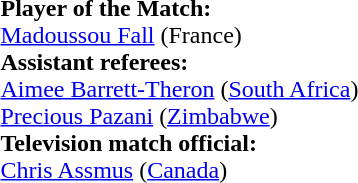<table style="width:100%">
<tr>
<td><br><strong>Player of the Match:</strong>
<br><a href='#'>Madoussou Fall</a> (France)<br><strong>Assistant referees:</strong>
<br><a href='#'>Aimee Barrett-Theron</a> (<a href='#'>South Africa</a>)
<br><a href='#'>Precious Pazani</a> (<a href='#'>Zimbabwe</a>)
<br><strong>Television match official:</strong>
<br><a href='#'>Chris Assmus</a> (<a href='#'>Canada</a>)</td>
</tr>
</table>
